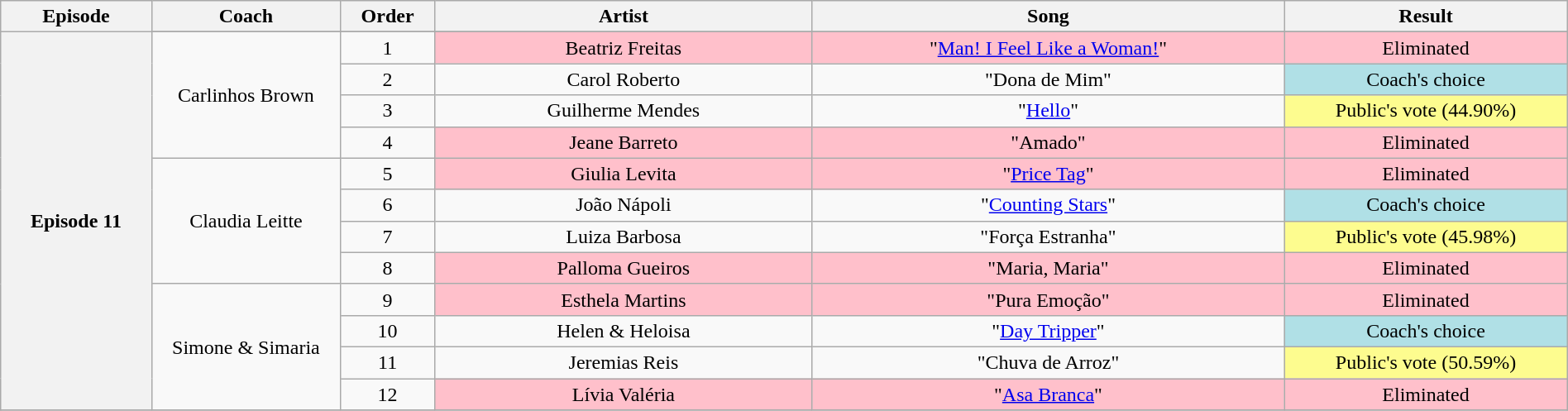<table class="wikitable" style="text-align:center; width:100%;">
<tr>
<th scope="col" width="08%">Episode</th>
<th scope="col" width="10%">Coach</th>
<th scope="col" width="05%">Order</th>
<th scope="col" width="20%">Artist</th>
<th scope="col" width="25%">Song</th>
<th scope="col" width="15%">Result</th>
</tr>
<tr>
<th scope="col" rowspan=13>Episode 11<br><small></small></th>
</tr>
<tr>
<td rowspan=4>Carlinhos Brown</td>
<td>1</td>
<td bgcolor=FFC0CB>Beatriz Freitas</td>
<td bgcolor=FFC0CB>"<a href='#'>Man! I Feel Like a Woman!</a>"</td>
<td bgcolor=FFC0CB>Eliminated</td>
</tr>
<tr>
<td>2</td>
<td>Carol Roberto</td>
<td>"Dona de Mim"</td>
<td bgcolor=B0E0E6>Coach's choice</td>
</tr>
<tr>
<td>3</td>
<td>Guilherme Mendes</td>
<td>"<a href='#'>Hello</a>"</td>
<td bgcolor=FDFC8F>Public's vote (44.90%)</td>
</tr>
<tr>
<td>4</td>
<td bgcolor=FFC0CB>Jeane Barreto</td>
<td bgcolor=FFC0CB>"Amado"</td>
<td bgcolor=FFC0CB>Eliminated</td>
</tr>
<tr>
<td rowspan=4>Claudia Leitte</td>
<td>5</td>
<td bgcolor=FFC0CB>Giulia Levita</td>
<td bgcolor=FFC0CB>"<a href='#'>Price Tag</a>"</td>
<td bgcolor=FFC0CB>Eliminated</td>
</tr>
<tr>
<td>6</td>
<td>João Nápoli</td>
<td>"<a href='#'>Counting Stars</a>"</td>
<td bgcolor=B0E0E6>Coach's choice</td>
</tr>
<tr>
<td>7</td>
<td>Luiza Barbosa</td>
<td>"Força Estranha"</td>
<td bgcolor=FDFC8F>Public's vote (45.98%)</td>
</tr>
<tr>
<td>8</td>
<td bgcolor=FFC0CB>Palloma Gueiros</td>
<td bgcolor=FFC0CB>"Maria, Maria"</td>
<td bgcolor=FFC0CB>Eliminated</td>
</tr>
<tr>
<td rowspan=4>Simone & Simaria</td>
<td>9</td>
<td bgcolor=FFC0CB>Esthela Martins</td>
<td bgcolor=FFC0CB>"Pura Emoção"</td>
<td bgcolor=FFC0CB>Eliminated</td>
</tr>
<tr>
<td>10</td>
<td>Helen & Heloisa</td>
<td>"<a href='#'>Day Tripper</a>"</td>
<td bgcolor=B0E0E6>Coach's choice</td>
</tr>
<tr>
<td>11</td>
<td>Jeremias Reis</td>
<td>"Chuva de Arroz"</td>
<td bgcolor=FDFC8F>Public's vote (50.59%)</td>
</tr>
<tr>
<td>12</td>
<td bgcolor=FFC0CB>Lívia Valéria</td>
<td bgcolor=FFC0CB>"<a href='#'>Asa Branca</a>"</td>
<td bgcolor=FFC0CB>Eliminated</td>
</tr>
<tr>
</tr>
</table>
